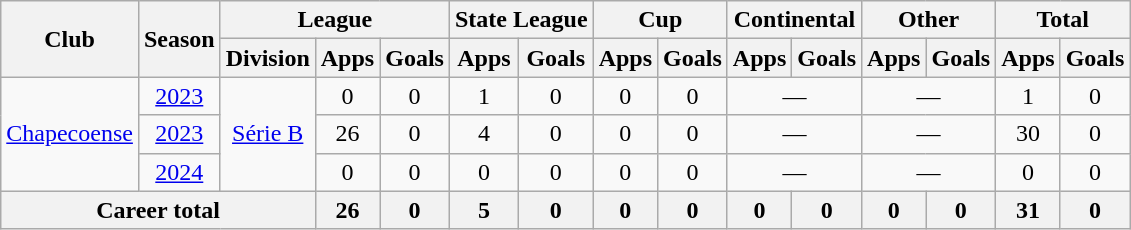<table class="wikitable" style="text-align: center;">
<tr>
<th rowspan="2">Club</th>
<th rowspan="2">Season</th>
<th colspan="3">League</th>
<th colspan="2">State League</th>
<th colspan="2">Cup</th>
<th colspan="2">Continental</th>
<th colspan="2">Other</th>
<th colspan="2">Total</th>
</tr>
<tr>
<th>Division</th>
<th>Apps</th>
<th>Goals</th>
<th>Apps</th>
<th>Goals</th>
<th>Apps</th>
<th>Goals</th>
<th>Apps</th>
<th>Goals</th>
<th>Apps</th>
<th>Goals</th>
<th>Apps</th>
<th>Goals</th>
</tr>
<tr>
<td rowspan="3"><a href='#'>Chapecoense</a></td>
<td><a href='#'>2023</a></td>
<td rowspan="3"><a href='#'>Série B</a></td>
<td>0</td>
<td>0</td>
<td>1</td>
<td>0</td>
<td>0</td>
<td>0</td>
<td colspan="2">—</td>
<td colspan="2">—</td>
<td>1</td>
<td>0</td>
</tr>
<tr>
<td><a href='#'>2023</a></td>
<td>26</td>
<td>0</td>
<td>4</td>
<td>0</td>
<td>0</td>
<td>0</td>
<td colspan="2">—</td>
<td colspan="2">—</td>
<td>30</td>
<td>0</td>
</tr>
<tr>
<td><a href='#'>2024</a></td>
<td>0</td>
<td>0</td>
<td>0</td>
<td>0</td>
<td>0</td>
<td>0</td>
<td colspan="2">—</td>
<td colspan="2">—</td>
<td>0</td>
<td>0</td>
</tr>
<tr>
<th colspan="3">Career total</th>
<th>26</th>
<th>0</th>
<th>5</th>
<th>0</th>
<th>0</th>
<th>0</th>
<th>0</th>
<th>0</th>
<th>0</th>
<th>0</th>
<th>31</th>
<th>0</th>
</tr>
</table>
